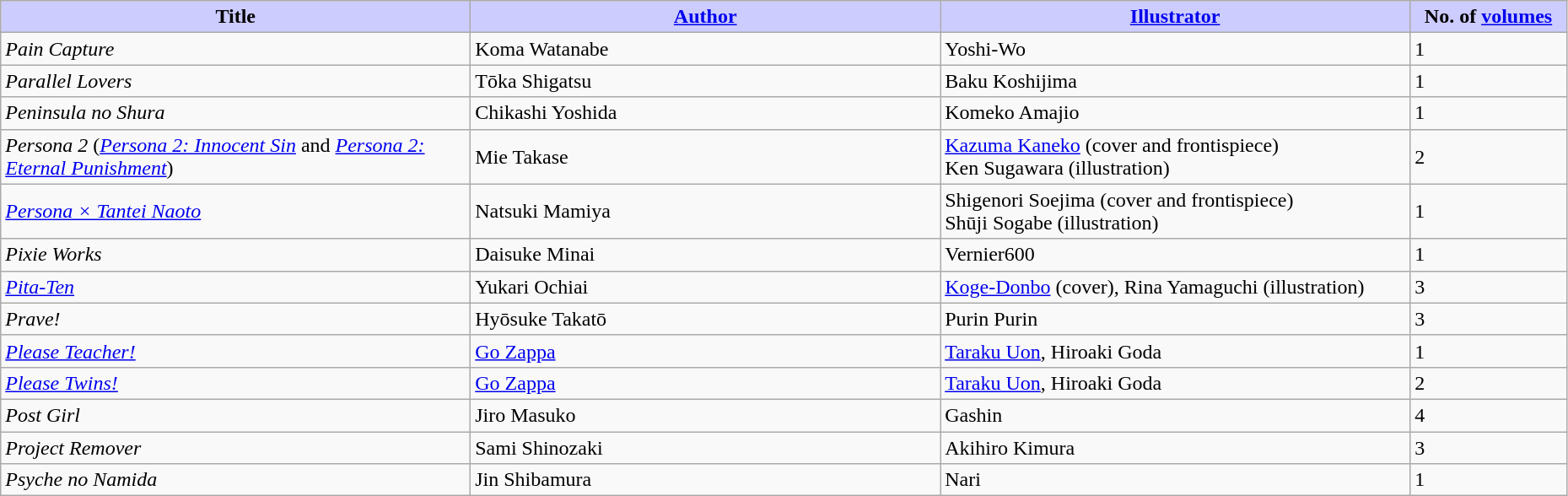<table class="wikitable" style="width: 98%;">
<tr>
<th width=30% style="background:#ccf;">Title</th>
<th width=30% style="background:#ccf;"><a href='#'>Author</a></th>
<th width=30% style="background:#ccf;"><a href='#'>Illustrator</a></th>
<th width=10% style="background:#ccf;">No. of <a href='#'>volumes</a></th>
</tr>
<tr>
<td><em>Pain Capture</em></td>
<td>Koma Watanabe</td>
<td>Yoshi-Wo</td>
<td>1</td>
</tr>
<tr>
<td><em>Parallel Lovers</em></td>
<td>Tōka Shigatsu</td>
<td>Baku Koshijima</td>
<td>1</td>
</tr>
<tr>
<td><em>Peninsula no Shura</em></td>
<td>Chikashi Yoshida</td>
<td>Komeko Amajio</td>
<td>1</td>
</tr>
<tr>
<td><em>Persona 2</em> (<em><a href='#'>Persona 2: Innocent Sin</a></em> and <em><a href='#'>Persona 2: Eternal Punishment</a></em>)</td>
<td>Mie Takase</td>
<td><a href='#'>Kazuma Kaneko</a> (cover and frontispiece)<br>Ken Sugawara (illustration)</td>
<td>2</td>
</tr>
<tr>
<td><em><a href='#'>Persona × Tantei Naoto</a></em></td>
<td>Natsuki Mamiya</td>
<td>Shigenori Soejima (cover and frontispiece)<br>Shūji Sogabe (illustration)</td>
<td>1</td>
</tr>
<tr>
<td><em>Pixie Works</em></td>
<td>Daisuke Minai</td>
<td>Vernier600</td>
<td>1</td>
</tr>
<tr>
<td><em><a href='#'>Pita-Ten</a></em></td>
<td>Yukari Ochiai</td>
<td><a href='#'>Koge-Donbo</a> (cover), Rina Yamaguchi (illustration)</td>
<td>3</td>
</tr>
<tr>
<td><em>Prave!</em></td>
<td>Hyōsuke Takatō</td>
<td>Purin Purin</td>
<td>3</td>
</tr>
<tr>
<td><em><a href='#'>Please Teacher!</a></em></td>
<td><a href='#'>Go Zappa</a></td>
<td><a href='#'>Taraku Uon</a>, Hiroaki Goda</td>
<td>1</td>
</tr>
<tr>
<td><em><a href='#'>Please Twins!</a></em></td>
<td><a href='#'>Go Zappa</a></td>
<td><a href='#'>Taraku Uon</a>, Hiroaki Goda</td>
<td>2</td>
</tr>
<tr>
<td><em>Post Girl</em></td>
<td>Jiro Masuko</td>
<td>Gashin</td>
<td>4</td>
</tr>
<tr>
<td><em>Project Remover</em></td>
<td>Sami Shinozaki</td>
<td>Akihiro Kimura</td>
<td>3</td>
</tr>
<tr>
<td><em>Psyche no Namida</em></td>
<td>Jin Shibamura</td>
<td>Nari</td>
<td>1</td>
</tr>
</table>
